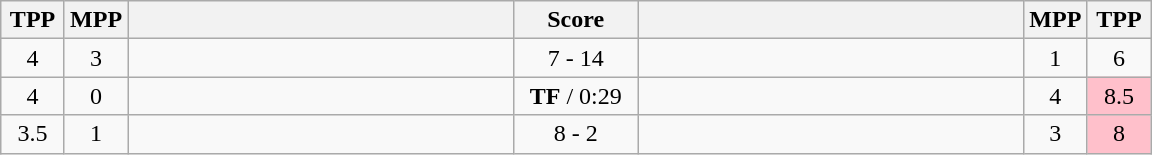<table class="wikitable" style="text-align: center;" |>
<tr>
<th width="35">TPP</th>
<th width="35">MPP</th>
<th width="250"></th>
<th width="75">Score</th>
<th width="250"></th>
<th width="35">MPP</th>
<th width="35">TPP</th>
</tr>
<tr>
<td>4</td>
<td>3</td>
<td style="text-align:left;"></td>
<td>7 - 14</td>
<td style="text-align:left;"><strong></strong></td>
<td>1</td>
<td>6</td>
</tr>
<tr>
<td>4</td>
<td>0</td>
<td style="text-align:left;"><strong></strong></td>
<td><strong>TF</strong> / 0:29</td>
<td style="text-align:left;"></td>
<td>4</td>
<td bgcolor=pink>8.5</td>
</tr>
<tr>
<td>3.5</td>
<td>1</td>
<td style="text-align:left;"><strong></strong></td>
<td>8 - 2</td>
<td style="text-align:left;"></td>
<td>3</td>
<td bgcolor=pink>8</td>
</tr>
</table>
